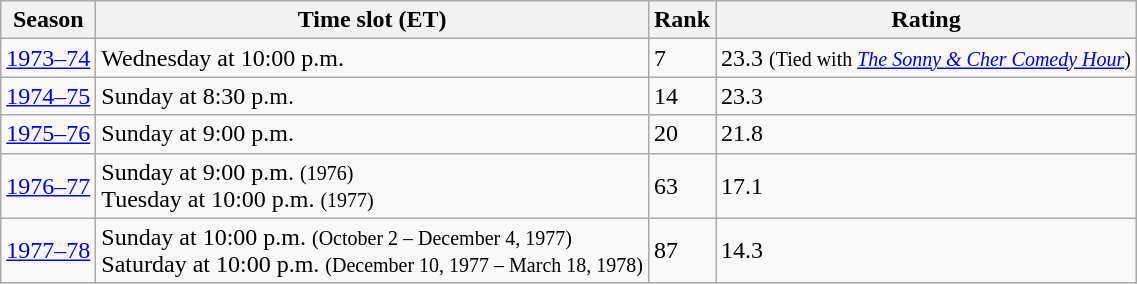<table class="wikitable">
<tr>
<th>Season</th>
<th>Time slot (ET)</th>
<th>Rank</th>
<th>Rating</th>
</tr>
<tr>
<td><a href='#'>1973–74</a></td>
<td>Wednesday at 10:00 p.m.</td>
<td>7</td>
<td>23.3 <small>(Tied with <em><a href='#'>The Sonny & Cher Comedy Hour</a></em>)</small></td>
</tr>
<tr>
<td><a href='#'>1974–75</a></td>
<td>Sunday at 8:30 p.m.</td>
<td>14</td>
<td>23.3</td>
</tr>
<tr>
<td><a href='#'>1975–76</a></td>
<td>Sunday at 9:00 p.m.</td>
<td>20</td>
<td>21.8</td>
</tr>
<tr>
<td><a href='#'>1976–77</a></td>
<td>Sunday at 9:00 p.m. <small>(1976)</small><br>Tuesday at 10:00 p.m. <small>(1977)</small></td>
<td>63 </td>
<td>17.1 </td>
</tr>
<tr>
<td><a href='#'>1977–78</a></td>
<td>Sunday at 10:00 p.m. <small>(October 2 – December 4, 1977)</small><br>Saturday at 10:00 p.m. <small>(December 10, 1977 – March 18, 1978)</small></td>
<td>87 </td>
<td>14.3 </td>
</tr>
</table>
